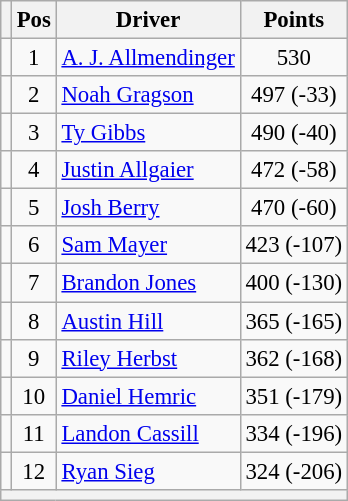<table class="wikitable" style="font-size: 95%;">
<tr>
<th></th>
<th>Pos</th>
<th>Driver</th>
<th>Points</th>
</tr>
<tr>
<td align="left"></td>
<td style="text-align:center;">1</td>
<td><a href='#'>A. J. Allmendinger</a></td>
<td style="text-align:center;">530</td>
</tr>
<tr>
<td align="left"></td>
<td style="text-align:center;">2</td>
<td><a href='#'>Noah Gragson</a></td>
<td style="text-align:center;">497 (-33)</td>
</tr>
<tr>
<td align="left"></td>
<td style="text-align:center;">3</td>
<td><a href='#'>Ty Gibbs</a></td>
<td style="text-align:center;">490 (-40)</td>
</tr>
<tr>
<td align="left"></td>
<td style="text-align:center;">4</td>
<td><a href='#'>Justin Allgaier</a></td>
<td style="text-align:center;">472 (-58)</td>
</tr>
<tr>
<td align="left"></td>
<td style="text-align:center;">5</td>
<td><a href='#'>Josh Berry</a></td>
<td style="text-align:center;">470 (-60)</td>
</tr>
<tr>
<td align="left"></td>
<td style="text-align:center;">6</td>
<td><a href='#'>Sam Mayer</a></td>
<td style="text-align:center;">423 (-107)</td>
</tr>
<tr>
<td align="left"></td>
<td style="text-align:center;">7</td>
<td><a href='#'>Brandon Jones</a></td>
<td style="text-align:center;">400 (-130)</td>
</tr>
<tr>
<td align="left"></td>
<td style="text-align:center;">8</td>
<td><a href='#'>Austin Hill</a></td>
<td style="text-align:center;">365 (-165)</td>
</tr>
<tr>
<td align="left"></td>
<td style="text-align:center;">9</td>
<td><a href='#'>Riley Herbst</a></td>
<td style="text-align:center;">362 (-168)</td>
</tr>
<tr>
<td align="left"></td>
<td style="text-align:center;">10</td>
<td><a href='#'>Daniel Hemric</a></td>
<td style="text-align:center;">351 (-179)</td>
</tr>
<tr>
<td align="left"></td>
<td style="text-align:center;">11</td>
<td><a href='#'>Landon Cassill</a></td>
<td style="text-align:center;">334 (-196)</td>
</tr>
<tr>
<td align="left"></td>
<td style="text-align:center;">12</td>
<td><a href='#'>Ryan Sieg</a></td>
<td style="text-align:center;">324 (-206)</td>
</tr>
<tr class="sortbottom">
<th colspan="9"></th>
</tr>
</table>
